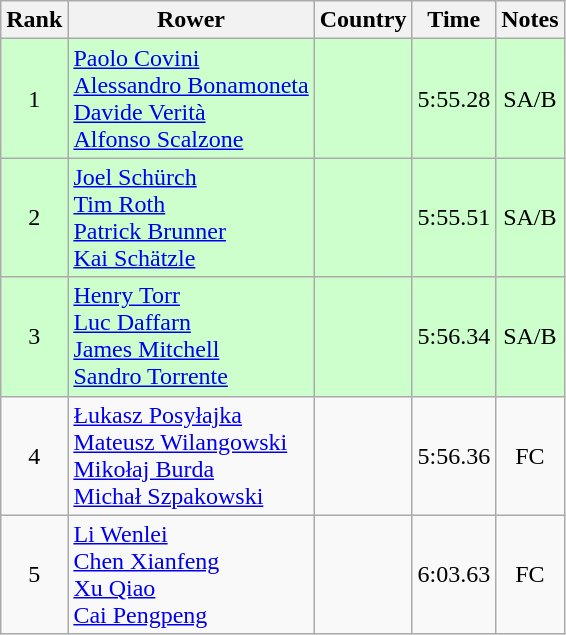<table class="wikitable" style="text-align:center">
<tr>
<th>Rank</th>
<th>Rower</th>
<th>Country</th>
<th>Time</th>
<th>Notes</th>
</tr>
<tr bgcolor=ccffcc>
<td>1</td>
<td align="left"><a href='#'>Paolo Covini</a><br><a href='#'>Alessandro Bonamoneta</a><br><a href='#'>Davide Verità</a><br><a href='#'>Alfonso Scalzone</a></td>
<td align="left"></td>
<td>5:55.28</td>
<td>SA/B</td>
</tr>
<tr bgcolor=ccffcc>
<td>2</td>
<td align="left"><a href='#'>Joel Schürch</a><br><a href='#'>Tim Roth</a><br><a href='#'>Patrick Brunner</a><br><a href='#'>Kai Schätzle</a></td>
<td align="left"></td>
<td>5:55.51</td>
<td>SA/B</td>
</tr>
<tr bgcolor=ccffcc>
<td>3</td>
<td align="left"><a href='#'>Henry Torr</a><br><a href='#'>Luc Daffarn</a><br><a href='#'>James Mitchell</a><br><a href='#'>Sandro Torrente</a></td>
<td align="left"></td>
<td>5:56.34</td>
<td>SA/B</td>
</tr>
<tr>
<td>4</td>
<td align="left"><a href='#'>Łukasz Posyłajka</a><br><a href='#'>Mateusz Wilangowski</a><br><a href='#'>Mikołaj Burda</a><br><a href='#'>Michał Szpakowski</a></td>
<td align="left"></td>
<td>5:56.36</td>
<td>FC</td>
</tr>
<tr>
<td>5</td>
<td align="left"><a href='#'>Li Wenlei</a><br><a href='#'>Chen Xianfeng</a><br><a href='#'>Xu Qiao</a><br><a href='#'>Cai Pengpeng</a></td>
<td align="left"></td>
<td>6:03.63</td>
<td>FC</td>
</tr>
</table>
